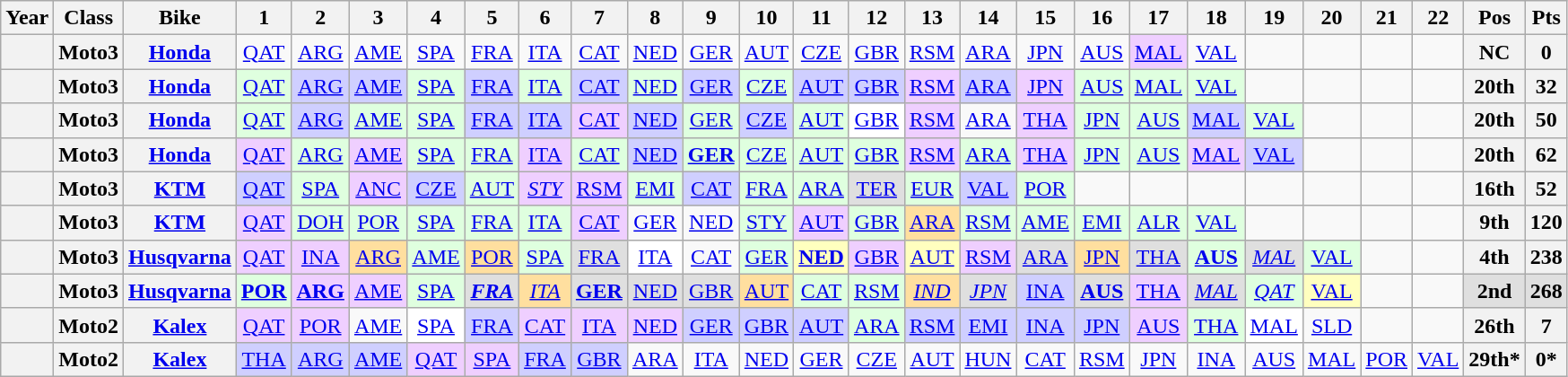<table class="wikitable" style="text-align:center;">
<tr>
<th>Year</th>
<th>Class</th>
<th>Bike</th>
<th>1</th>
<th>2</th>
<th>3</th>
<th>4</th>
<th>5</th>
<th>6</th>
<th>7</th>
<th>8</th>
<th>9</th>
<th>10</th>
<th>11</th>
<th>12</th>
<th>13</th>
<th>14</th>
<th>15</th>
<th>16</th>
<th>17</th>
<th>18</th>
<th>19</th>
<th>20</th>
<th>21</th>
<th>22</th>
<th>Pos</th>
<th>Pts</th>
</tr>
<tr>
<th></th>
<th>Moto3</th>
<th><a href='#'>Honda</a></th>
<td><a href='#'>QAT</a></td>
<td><a href='#'>ARG</a></td>
<td><a href='#'>AME</a></td>
<td><a href='#'>SPA</a></td>
<td><a href='#'>FRA</a></td>
<td><a href='#'>ITA</a></td>
<td><a href='#'>CAT</a></td>
<td><a href='#'>NED</a></td>
<td><a href='#'>GER</a></td>
<td><a href='#'>AUT</a></td>
<td><a href='#'>CZE</a></td>
<td><a href='#'>GBR</a></td>
<td><a href='#'>RSM</a></td>
<td><a href='#'>ARA</a></td>
<td><a href='#'>JPN</a></td>
<td><a href='#'>AUS</a></td>
<td style="background:#EFCFFF;"><a href='#'>MAL</a><br></td>
<td><a href='#'>VAL</a></td>
<td></td>
<td></td>
<td></td>
<td></td>
<th>NC</th>
<th>0</th>
</tr>
<tr>
<th></th>
<th>Moto3</th>
<th><a href='#'>Honda</a></th>
<td style="background:#dfffdf;"><a href='#'>QAT</a><br></td>
<td style="background:#cfcfff;"><a href='#'>ARG</a><br></td>
<td style="background:#cfcfff;"><a href='#'>AME</a><br></td>
<td style="background:#dfffdf;"><a href='#'>SPA</a><br></td>
<td style="background:#cfcfff;"><a href='#'>FRA</a><br></td>
<td style="background:#dfffdf;"><a href='#'>ITA</a><br></td>
<td style="background:#cfcfff;"><a href='#'>CAT</a><br></td>
<td style="background:#dfffdf;"><a href='#'>NED</a><br></td>
<td style="background:#cfcfff;"><a href='#'>GER</a><br></td>
<td style="background:#dfffdf;"><a href='#'>CZE</a><br></td>
<td style="background:#cfcfff;"><a href='#'>AUT</a><br></td>
<td style="background:#cfcfff;"><a href='#'>GBR</a><br></td>
<td style="background:#efcfff;"><a href='#'>RSM</a><br></td>
<td style="background:#cfcfff;"><a href='#'>ARA</a><br></td>
<td style="background:#efcfff;"><a href='#'>JPN</a><br></td>
<td style="background:#dfffdf;"><a href='#'>AUS</a><br></td>
<td style="background:#dfffdf;"><a href='#'>MAL</a><br></td>
<td style="background:#dfffdf;"><a href='#'>VAL</a><br></td>
<td></td>
<td></td>
<td></td>
<td></td>
<th>20th</th>
<th>32</th>
</tr>
<tr>
<th></th>
<th>Moto3</th>
<th><a href='#'>Honda</a></th>
<td style="background:#dfffdf;"><a href='#'>QAT</a><br></td>
<td style="background:#cfcfff;"><a href='#'>ARG</a><br></td>
<td style="background:#dfffdf;"><a href='#'>AME</a><br></td>
<td style="background:#dfffdf;"><a href='#'>SPA</a><br></td>
<td style="background:#cfcfff;"><a href='#'>FRA</a><br></td>
<td style="background:#cfcfff;"><a href='#'>ITA</a><br></td>
<td style="background:#efcfff;"><a href='#'>CAT</a><br></td>
<td style="background:#CFCFFF;"><a href='#'>NED</a><br></td>
<td style="background:#dfffdf;"><a href='#'>GER</a><br></td>
<td style="background:#CFCFFF;"><a href='#'>CZE</a><br></td>
<td style="background:#dfffdf;"><a href='#'>AUT</a><br></td>
<td style="background:#ffffff;"><a href='#'>GBR</a><br></td>
<td style="background:#efcfff;"><a href='#'>RSM</a><br></td>
<td><a href='#'>ARA</a></td>
<td style="background:#efcfff;"><a href='#'>THA</a><br></td>
<td style="background:#dfffdf;"><a href='#'>JPN</a><br></td>
<td style="background:#dfffdf;"><a href='#'>AUS</a><br></td>
<td style="background:#cfcfff;"><a href='#'>MAL</a><br></td>
<td style="background:#dfffdf;"><a href='#'>VAL</a><br></td>
<td></td>
<td></td>
<td></td>
<th>20th</th>
<th>50</th>
</tr>
<tr>
<th></th>
<th>Moto3</th>
<th><a href='#'>Honda</a></th>
<td style="background:#efcfff;"><a href='#'>QAT</a><br></td>
<td style="background:#dfffdf;"><a href='#'>ARG</a><br></td>
<td style="background:#efcfff;"><a href='#'>AME</a><br></td>
<td style="background:#dfffdf;"><a href='#'>SPA</a><br></td>
<td style="background:#dfffdf;"><a href='#'>FRA</a><br></td>
<td style="background:#efcfff;"><a href='#'>ITA</a><br></td>
<td style="background:#dfffdf;"><a href='#'>CAT</a><br></td>
<td style="background:#cfcfff;"><a href='#'>NED</a><br></td>
<td style="background:#dfffdf;"><strong><a href='#'>GER</a></strong><br></td>
<td style="background:#dfffdf;"><a href='#'>CZE</a><br></td>
<td style="background:#dfffdf;"><a href='#'>AUT</a><br></td>
<td style="background:#dfffdf;"><a href='#'>GBR</a><br></td>
<td style="background:#efcfff;"><a href='#'>RSM</a><br></td>
<td style="background:#dfffdf;"><a href='#'>ARA</a><br></td>
<td style="background:#efcfff;"><a href='#'>THA</a><br></td>
<td style="background:#dfffdf;"><a href='#'>JPN</a><br></td>
<td style="background:#dfffdf;"><a href='#'>AUS</a><br></td>
<td style="background:#efcfff;"><a href='#'>MAL</a><br></td>
<td style="background:#cfcfff;"><a href='#'>VAL</a><br></td>
<td></td>
<td></td>
<td></td>
<th>20th</th>
<th>62</th>
</tr>
<tr>
<th></th>
<th>Moto3</th>
<th><a href='#'>KTM</a></th>
<td style="background:#cfcfff;"><a href='#'>QAT</a><br></td>
<td style="background:#dfffdf;"><a href='#'>SPA</a><br></td>
<td style="background:#efcfff;"><a href='#'>ANC</a><br></td>
<td style="background:#cfcfff;"><a href='#'>CZE</a><br></td>
<td style="background:#dfffdf;"><a href='#'>AUT</a><br></td>
<td style="background:#efcfff;"><em><a href='#'>STY</a></em><br></td>
<td style="background:#efcfff;"><a href='#'>RSM</a><br></td>
<td style="background:#dfffdf;"><a href='#'>EMI</a><br></td>
<td style="background:#cfcfff;"><a href='#'>CAT</a><br></td>
<td style="background:#dfffdf;"><a href='#'>FRA</a><br></td>
<td style="background:#dfffdf;"><a href='#'>ARA</a><br></td>
<td style="background:#dfdfdf;"><a href='#'>TER</a><br></td>
<td style="background:#dfffdf;"><a href='#'>EUR</a><br></td>
<td style="background:#cfcfff;"><a href='#'>VAL</a><br></td>
<td style="background:#dfffdf;"><a href='#'>POR</a><br></td>
<td></td>
<td></td>
<td></td>
<td></td>
<td></td>
<td></td>
<td></td>
<th>16th</th>
<th>52</th>
</tr>
<tr>
<th></th>
<th>Moto3</th>
<th><a href='#'>KTM</a></th>
<td style="background:#efcfff;"><a href='#'>QAT</a><br></td>
<td style="background:#dfffdf;"><a href='#'>DOH</a><br></td>
<td style="background:#dfffdf;"><a href='#'>POR</a><br></td>
<td style="background:#dfffdf;"><a href='#'>SPA</a><br></td>
<td style="background:#dfffdf;"><a href='#'>FRA</a><br></td>
<td style="background:#dfffdf;"><a href='#'>ITA</a><br></td>
<td style="background:#efcfff;"><a href='#'>CAT</a><br></td>
<td><a href='#'>GER</a></td>
<td><a href='#'>NED</a></td>
<td style="background:#dfffdf;"><a href='#'>STY</a><br></td>
<td style="background:#efcfff;"><a href='#'>AUT</a><br></td>
<td style="background:#dfffdf;"><a href='#'>GBR</a><br></td>
<td style="background:#ffdf9f;"><a href='#'>ARA</a><br></td>
<td style="background:#dfffdf;"><a href='#'>RSM</a><br></td>
<td style="background:#dfffdf;"><a href='#'>AME</a><br></td>
<td style="background:#dfffdf;"><a href='#'>EMI</a><br></td>
<td style="background:#dfffdf;"><a href='#'>ALR</a><br></td>
<td style="background:#dfffdf;"><a href='#'>VAL</a><br></td>
<td></td>
<td></td>
<td></td>
<td></td>
<th>9th</th>
<th>120</th>
</tr>
<tr>
<th></th>
<th>Moto3</th>
<th><a href='#'>Husqvarna</a></th>
<td style="background:#efcfff;"><a href='#'>QAT</a><br></td>
<td style="background:#efcfff;"><a href='#'>INA</a><br></td>
<td style="background:#ffdf9f;"><a href='#'>ARG</a><br></td>
<td style="background:#dfffdf;"><a href='#'>AME</a><br></td>
<td style="background:#ffdf9f;"><a href='#'>POR</a><br></td>
<td style="background:#dfffdf;"><a href='#'>SPA</a><br></td>
<td style="background:#dfdfdf;"><a href='#'>FRA</a><br></td>
<td style="background:#ffffff;"><a href='#'>ITA</a><br></td>
<td><a href='#'>CAT</a></td>
<td style="background:#dfffdf;"><a href='#'>GER</a><br></td>
<td style="background:#ffffbf;"><strong><a href='#'>NED</a></strong><br></td>
<td style="background:#efcfff;"><a href='#'>GBR</a><br></td>
<td style="background:#ffffbf;"><a href='#'>AUT</a><br></td>
<td style="background:#efcfff;"><a href='#'>RSM</a><br></td>
<td style="background:#dfdfdf;"><a href='#'>ARA</a><br></td>
<td style="background:#ffdf9f;"><a href='#'>JPN</a><br></td>
<td style="background:#dfdfdf;"><a href='#'>THA</a><br></td>
<td style="background:#dfffdf;"><strong><a href='#'>AUS</a></strong><br></td>
<td style="background:#dfdfdf;"><em><a href='#'>MAL</a></em><br></td>
<td style="background:#dfffdf;"><a href='#'>VAL</a><br></td>
<td></td>
<td></td>
<th>4th</th>
<th>238</th>
</tr>
<tr>
<th></th>
<th>Moto3</th>
<th><a href='#'>Husqvarna</a></th>
<td style="background:#dfffdf;"><strong><a href='#'>POR</a></strong><br></td>
<td style="background:#efcfff;"><strong><a href='#'>ARG</a></strong><br></td>
<td style="background:#efcfff;"><a href='#'>AME</a><br></td>
<td style="background:#dfffdf;"><a href='#'>SPA</a><br></td>
<td style="background:#dfdfdf;"><strong><em><a href='#'>FRA</a></em></strong><br></td>
<td style="background:#ffdf9f;"><em><a href='#'>ITA</a></em><br></td>
<td style="background:#dfdfdf;"><strong><a href='#'>GER</a></strong><br></td>
<td style="background:#dfdfdf;"><a href='#'>NED</a><br></td>
<td style="background:#dfdfdf;"><a href='#'>GBR</a><br></td>
<td style="background:#ffdf9f;"><a href='#'>AUT</a><br></td>
<td style="background:#dfffdf;"><a href='#'>CAT</a><br></td>
<td style="background:#dfffdf;"><a href='#'>RSM</a><br></td>
<td style="background:#ffdf9f;"><em><a href='#'>IND</a></em><br></td>
<td style="background:#dfdfdf;"><em><a href='#'>JPN</a></em><br></td>
<td style="background:#cfcfff;"><a href='#'>INA</a><br></td>
<td style="background:#dfdfdf;"><strong><a href='#'>AUS</a></strong><br></td>
<td style="background:#efcfff;"><a href='#'>THA</a><br></td>
<td style="background:#dfdfdf;"><em><a href='#'>MAL</a></em><br></td>
<td style="background:#dfffdf;"><em><a href='#'>QAT</a></em><br></td>
<td style="background:#ffffbf;"><a href='#'>VAL</a><br></td>
<td></td>
<td></td>
<th style="background:#dfdfdf;">2nd</th>
<th style="background:#dfdfdf;">268</th>
</tr>
<tr>
<th></th>
<th>Moto2</th>
<th><a href='#'>Kalex</a></th>
<td style="background:#efcfff;"><a href='#'>QAT</a><br></td>
<td style="background:#efcfff;"><a href='#'>POR</a><br></td>
<td><a href='#'>AME</a></td>
<td style="background:#ffffff;"><a href='#'>SPA</a><br></td>
<td style="background:#cfcfff;"><a href='#'>FRA</a><br></td>
<td style="background:#efcfff;"><a href='#'>CAT</a><br></td>
<td style="background:#efcfff;"><a href='#'>ITA</a><br></td>
<td style="background:#efcfff;"><a href='#'>NED</a><br></td>
<td style="background:#cfcfff;"><a href='#'>GER</a><br></td>
<td style="background:#cfcfff;"><a href='#'>GBR</a><br></td>
<td style="background:#cfcfff;"><a href='#'>AUT</a><br></td>
<td style="background:#dfffdf;"><a href='#'>ARA</a><br></td>
<td style="background:#cfcfff;"><a href='#'>RSM</a><br></td>
<td style="background:#cfcfff;"><a href='#'>EMI</a><br></td>
<td style="background:#cfcfff;"><a href='#'>INA</a><br></td>
<td style="background:#cfcfff;"><a href='#'>JPN</a><br></td>
<td style="background:#efcfff;"><a href='#'>AUS</a><br></td>
<td style="background:#dfffdf;"><a href='#'>THA</a><br></td>
<td style="background:#FFFFFF;"><a href='#'>MAL</a><br></td>
<td><a href='#'>SLD</a></td>
<td></td>
<td></td>
<th>26th</th>
<th>7</th>
</tr>
<tr>
<th></th>
<th>Moto2</th>
<th><a href='#'>Kalex</a></th>
<td style="background:#CFCFFF;"><a href='#'>THA</a><br></td>
<td style="background:#CFCFFF;"><a href='#'>ARG</a><br></td>
<td style="background:#CFCFFF;"><a href='#'>AME</a><br></td>
<td style="background:#EFCFFF;"><a href='#'>QAT</a><br></td>
<td style="background:#EFCFFF;"><a href='#'>SPA</a><br></td>
<td style="background:#CFCFFF;"><a href='#'>FRA</a><br></td>
<td style="background:#CFCFFF;"><a href='#'>GBR</a><br></td>
<td style="background:#;"><a href='#'>ARA</a><br></td>
<td style="background:#;"><a href='#'>ITA</a><br></td>
<td style="background:#;"><a href='#'>NED</a><br></td>
<td style="background:#;"><a href='#'>GER</a><br></td>
<td style="background:#;"><a href='#'>CZE</a><br></td>
<td style="background:#;"><a href='#'>AUT</a><br></td>
<td style="background:#;"><a href='#'>HUN</a><br></td>
<td style="background:#;"><a href='#'>CAT</a><br></td>
<td style="background:#;"><a href='#'>RSM</a><br></td>
<td style="background:#;"><a href='#'>JPN</a><br></td>
<td style="background:#;"><a href='#'>INA</a><br></td>
<td style="background:#;"><a href='#'>AUS</a><br></td>
<td style="background:#;"><a href='#'>MAL</a><br></td>
<td style="background:#;"><a href='#'>POR</a><br></td>
<td style="background:#;"><a href='#'>VAL</a><br></td>
<th>29th*</th>
<th>0*</th>
</tr>
</table>
